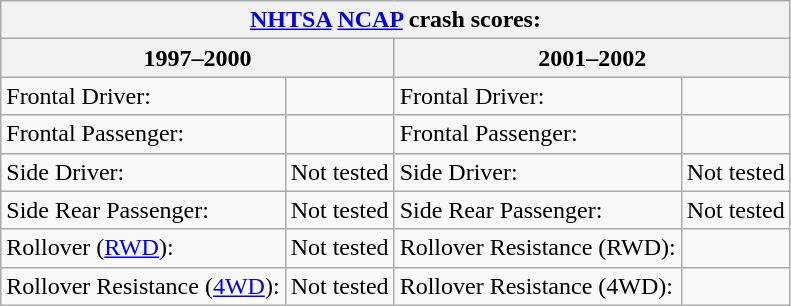<table class="wikitable">
<tr>
<th colspan=4><a href='#'>NHTSA</a> <a href='#'>NCAP</a> crash scores:</th>
</tr>
<tr>
<th colspan=2>1997–2000</th>
<th colspan=2>2001–2002</th>
</tr>
<tr>
<td>Frontal Driver:</td>
<td></td>
<td>Frontal Driver:</td>
<td></td>
</tr>
<tr>
<td>Frontal Passenger:</td>
<td></td>
<td>Frontal Passenger:</td>
<td></td>
</tr>
<tr>
<td>Side Driver:</td>
<td>Not tested</td>
<td>Side Driver:</td>
<td>Not tested</td>
</tr>
<tr>
<td>Side Rear Passenger:</td>
<td>Not tested</td>
<td>Side Rear Passenger:</td>
<td>Not tested</td>
</tr>
<tr>
<td>Rollover  (<a href='#'>RWD</a>):</td>
<td>Not tested</td>
<td>Rollover Resistance (RWD):</td>
<td></td>
</tr>
<tr>
<td>Rollover Resistance (<a href='#'>4WD</a>):</td>
<td>Not tested</td>
<td>Rollover Resistance (4WD):</td>
<td></td>
</tr>
</table>
